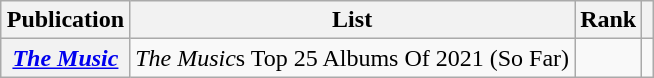<table class="wikitable mw-collapsible sortable plainrowheaders" style="margin-left: auto; margin-right: auto; border: none;">
<tr>
<th scope="col">Publication</th>
<th scope="col" class="unsortable">List</th>
<th scope="col" data-sort-type="number">Rank</th>
<th scope="col" class="unsortable"></th>
</tr>
<tr>
<th scope="row"><em><a href='#'>The Music</a></em></th>
<td><em>The Music</em>s Top 25 Albums Of 2021 (So Far)</td>
<td></td>
<td></td>
</tr>
</table>
